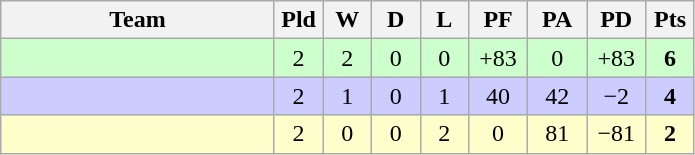<table class="wikitable" style="text-align:center;">
<tr>
<th width=175>Team</th>
<th width=25 abbr="Played">Pld</th>
<th width=25 abbr="Won">W</th>
<th width=25 abbr="Drawn">D</th>
<th width=25 abbr="Lost">L</th>
<th width=32 abbr="Points for">PF</th>
<th width=32 abbr="Points against">PA</th>
<th width=32 abbr="Points difference">PD</th>
<th width=25 abbr="Points">Pts</th>
</tr>
<tr bgcolor=ccffcc>
<td align=left></td>
<td>2</td>
<td>2</td>
<td>0</td>
<td>0</td>
<td>+83</td>
<td>0</td>
<td>+83</td>
<td><strong>6</strong></td>
</tr>
<tr bgcolor=ccccff>
<td align=left></td>
<td>2</td>
<td>1</td>
<td>0</td>
<td>1</td>
<td>40</td>
<td>42</td>
<td>−2</td>
<td><strong>4</strong></td>
</tr>
<tr bgcolor=ffffcc>
<td align=left></td>
<td>2</td>
<td>0</td>
<td>0</td>
<td>2</td>
<td>0</td>
<td>81</td>
<td>−81</td>
<td><strong>2</strong></td>
</tr>
</table>
